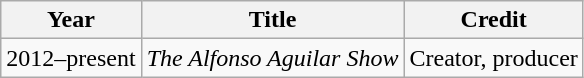<table class="wikitable sortable">
<tr>
<th>Year</th>
<th>Title</th>
<th class="unsortable">Credit</th>
</tr>
<tr>
<td>2012–present</td>
<td><em>The Alfonso Aguilar Show</em></td>
<td>Creator, producer</td>
</tr>
</table>
